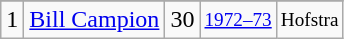<table class="wikitable">
<tr>
</tr>
<tr>
<td>1</td>
<td><a href='#'>Bill Campion</a></td>
<td>30</td>
<td style="font-size:80%;"><a href='#'>1972–73</a></td>
<td style="font-size:80%;">Hofstra</td>
</tr>
</table>
